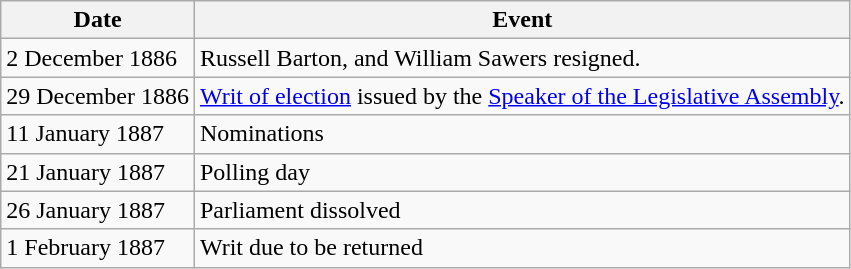<table class="wikitable">
<tr>
<th>Date</th>
<th>Event</th>
</tr>
<tr>
<td>2 December 1886</td>
<td>Russell Barton, and William Sawers resigned.</td>
</tr>
<tr>
<td>29 December 1886</td>
<td><a href='#'>Writ of election</a> issued by the <a href='#'>Speaker of the Legislative Assembly</a>.</td>
</tr>
<tr>
<td>11 January 1887</td>
<td>Nominations</td>
</tr>
<tr>
<td>21 January 1887</td>
<td>Polling day</td>
</tr>
<tr>
<td>26 January 1887</td>
<td>Parliament dissolved</td>
</tr>
<tr>
<td>1 February 1887</td>
<td>Writ due to be returned</td>
</tr>
</table>
